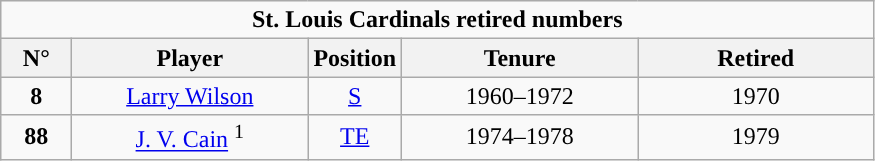<table class="wikitable" style="text-align:center">
<tr>
<td colspan="5"><strong>St. Louis Cardinals retired numbers</strong></td>
</tr>
<tr>
<th width="40">N°</th>
<th width="150">Player</th>
<th width="40">Position</th>
<th width="150">Tenure</th>
<th width="150">Retired</th>
</tr>
<tr>
<td><strong>8</strong></td>
<td><a href='#'>Larry Wilson</a></td>
<td><a href='#'>S</a></td>
<td>1960–1972</td>
<td>1970</td>
</tr>
<tr>
<td><strong>88</strong></td>
<td><a href='#'>J. V. Cain</a> <sup>1</sup></td>
<td><a href='#'>TE</a></td>
<td>1974–1978</td>
<td>1979</td>
</tr>
</table>
